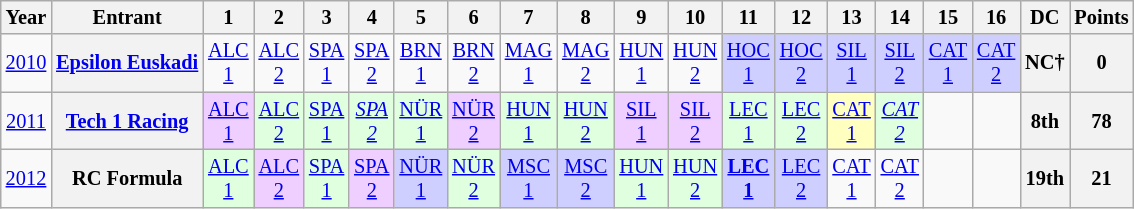<table class="wikitable" style="text-align:center; font-size:85%">
<tr>
<th>Year</th>
<th>Entrant</th>
<th>1</th>
<th>2</th>
<th>3</th>
<th>4</th>
<th>5</th>
<th>6</th>
<th>7</th>
<th>8</th>
<th>9</th>
<th>10</th>
<th>11</th>
<th>12</th>
<th>13</th>
<th>14</th>
<th>15</th>
<th>16</th>
<th>DC</th>
<th>Points</th>
</tr>
<tr>
<td><a href='#'>2010</a></td>
<th nowrap><a href='#'>Epsilon Euskadi</a></th>
<td style="background:#;"><a href='#'>ALC<br>1</a><br></td>
<td style="background:#;"><a href='#'>ALC<br>2</a><br></td>
<td style="background:#;"><a href='#'>SPA<br>1</a><br></td>
<td style="background:#;"><a href='#'>SPA<br>2</a><br></td>
<td style="background:#;"><a href='#'>BRN<br>1</a><br></td>
<td style="background:#;"><a href='#'>BRN<br>2</a><br></td>
<td style="background:#;"><a href='#'>MAG<br>1</a><br></td>
<td style="background:#;"><a href='#'>MAG<br>2</a><br></td>
<td style="background:#;"><a href='#'>HUN<br>1</a><br></td>
<td style="background:#;"><a href='#'>HUN<br>2</a><br></td>
<td style="background:#cfcfff;"><a href='#'>HOC<br>1</a><br></td>
<td style="background:#cfcfff;"><a href='#'>HOC<br>2</a><br></td>
<td style="background:#cfcfff;"><a href='#'>SIL<br>1</a><br></td>
<td style="background:#cfcfff;"><a href='#'>SIL<br>2</a><br></td>
<td style="background:#cfcfff;"><a href='#'>CAT<br>1</a><br></td>
<td style="background:#cfcfff;"><a href='#'>CAT<br>2</a><br></td>
<th>NC†</th>
<th>0</th>
</tr>
<tr>
<td><a href='#'>2011</a></td>
<th nowrap><a href='#'>Tech 1 Racing</a></th>
<td style="background:#efcfff;"><a href='#'>ALC<br>1</a><br></td>
<td style="background:#dfffdf;"><a href='#'>ALC<br>2</a><br></td>
<td style="background:#dfffdf;"><a href='#'>SPA<br>1</a><br></td>
<td style="background:#dfffdf;"><em><a href='#'>SPA<br>2</a></em><br></td>
<td style="background:#dfffdf;"><a href='#'>NÜR<br>1</a><br></td>
<td style="background:#efcfff;"><a href='#'>NÜR<br>2</a><br></td>
<td style="background:#dfffdf;"><a href='#'>HUN<br>1</a><br></td>
<td style="background:#dfffdf;"><a href='#'>HUN<br>2</a><br></td>
<td style="background:#efcfff;"><a href='#'>SIL<br>1</a><br></td>
<td style="background:#efcfff;"><a href='#'>SIL<br>2</a><br></td>
<td style="background:#dfffdf;"><a href='#'>LEC<br>1</a><br></td>
<td style="background:#dfffdf;"><a href='#'>LEC<br>2</a><br></td>
<td style="background:#ffffbf;"><a href='#'>CAT<br>1</a><br></td>
<td style="background:#dfffdf;"><em><a href='#'>CAT<br>2</a></em><br></td>
<td></td>
<td></td>
<th>8th</th>
<th>78</th>
</tr>
<tr>
<td><a href='#'>2012</a></td>
<th nowrap>RC Formula</th>
<td style="background:#dfffdf;"><a href='#'>ALC<br>1</a><br></td>
<td style="background:#efcfff;"><a href='#'>ALC<br>2</a><br></td>
<td style="background:#dfffdf;"><a href='#'>SPA<br>1</a><br></td>
<td style="background:#efcfff;"><a href='#'>SPA<br>2</a><br></td>
<td style="background:#cfcfff;"><a href='#'>NÜR<br>1</a><br></td>
<td style="background:#dfffdf;"><a href='#'>NÜR<br>2</a><br></td>
<td style="background:#cfcfff;"><a href='#'>MSC<br>1</a><br></td>
<td style="background:#cfcfff;"><a href='#'>MSC<br>2</a><br></td>
<td style="background:#dfffdf;"><a href='#'>HUN<br>1</a><br></td>
<td style="background:#dfffdf;"><a href='#'>HUN<br>2</a><br></td>
<td style="background:#cfcfff;"><strong><a href='#'>LEC<br>1</a></strong><br></td>
<td style="background:#cfcfff;"><a href='#'>LEC<br>2</a><br></td>
<td style="background:#;"><a href='#'>CAT<br>1</a><br></td>
<td style="background:#;"><a href='#'>CAT<br>2</a><br></td>
<td></td>
<td></td>
<th>19th</th>
<th>21</th>
</tr>
</table>
